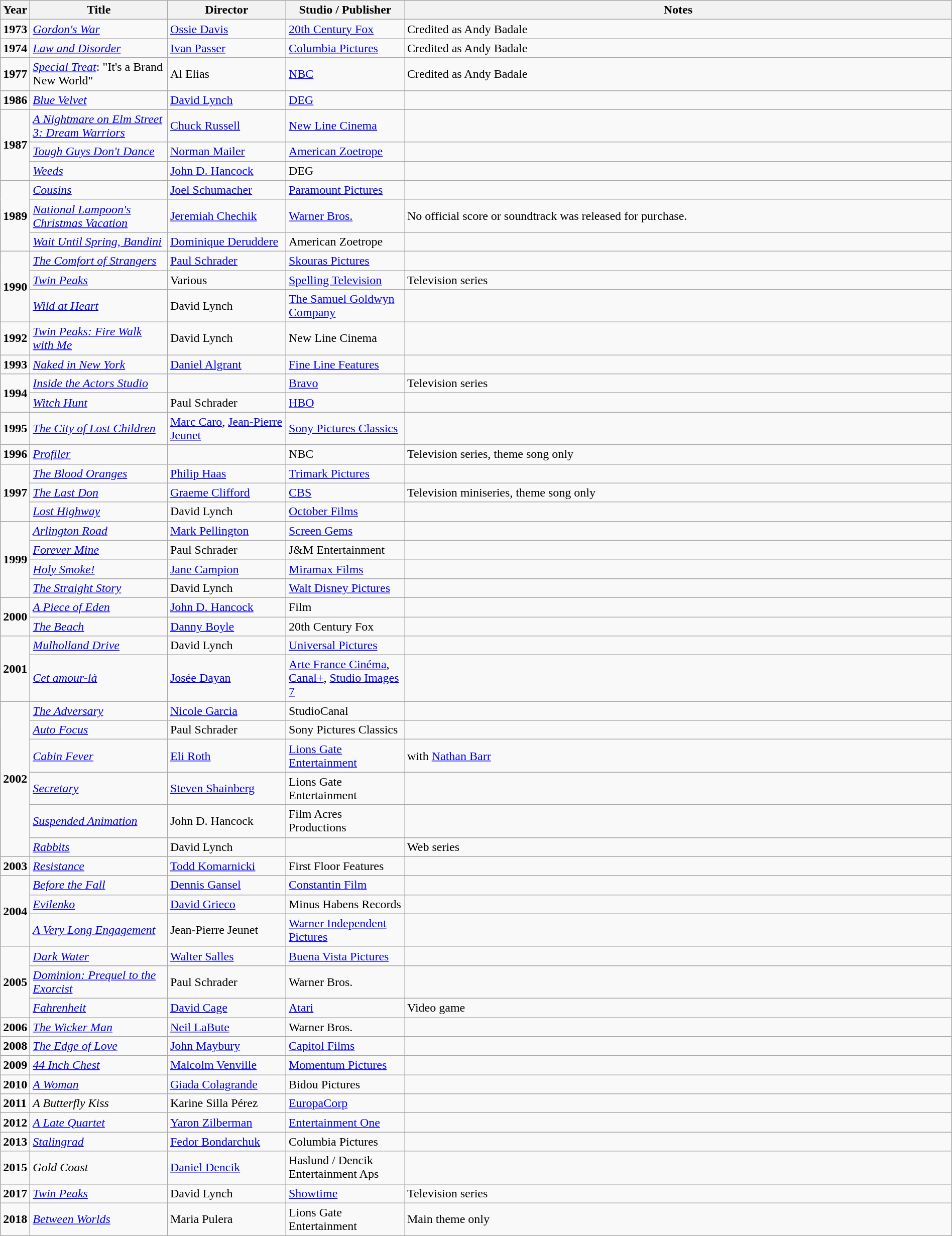<table class="wikitable sortable" width=100%>
<tr>
<th width="30">Year</th>
<th width="175">Title</th>
<th width="150">Director</th>
<th width="150">Studio / Publisher</th>
<th>Notes</th>
</tr>
<tr>
<td><strong>1973</strong></td>
<td><em><a href='#'>Gordon's War</a></em></td>
<td><a href='#'>Ossie Davis</a></td>
<td><a href='#'>20th Century Fox</a></td>
<td>Credited as Andy Badale</td>
</tr>
<tr>
<td><strong>1974</strong></td>
<td><em><a href='#'>Law and Disorder</a></em></td>
<td><a href='#'>Ivan Passer</a></td>
<td><a href='#'>Columbia Pictures</a></td>
<td>Credited as Andy Badale</td>
</tr>
<tr>
<td><strong>1977</strong></td>
<td><em><a href='#'>Special Treat</a></em>: "It's a Brand New World"</td>
<td>Al Elias</td>
<td><a href='#'>NBC</a></td>
<td>Credited as Andy Badale</td>
</tr>
<tr>
<td><strong>1986</strong></td>
<td><em><a href='#'>Blue Velvet</a></em></td>
<td><a href='#'>David Lynch</a></td>
<td><a href='#'>DEG</a></td>
<td></td>
</tr>
<tr>
<td rowspan="3"><strong>1987</strong></td>
<td><em><a href='#'>A Nightmare on Elm Street 3: Dream Warriors</a></em></td>
<td><a href='#'>Chuck Russell</a></td>
<td><a href='#'>New Line Cinema</a></td>
<td></td>
</tr>
<tr>
<td><em><a href='#'>Tough Guys Don't Dance</a></em></td>
<td><a href='#'>Norman Mailer</a></td>
<td><a href='#'>American Zoetrope</a></td>
<td></td>
</tr>
<tr>
<td><em><a href='#'>Weeds</a></em></td>
<td><a href='#'>John D. Hancock</a></td>
<td>DEG</td>
<td></td>
</tr>
<tr>
<td rowspan="3"><strong>1989</strong></td>
<td><em><a href='#'>Cousins</a></em></td>
<td><a href='#'>Joel Schumacher</a></td>
<td><a href='#'>Paramount Pictures</a></td>
<td></td>
</tr>
<tr>
<td><em><a href='#'>National Lampoon's Christmas Vacation</a></em></td>
<td><a href='#'>Jeremiah Chechik</a></td>
<td><a href='#'>Warner Bros.</a></td>
<td>No official score or soundtrack was released for purchase.</td>
</tr>
<tr>
<td><em><a href='#'>Wait Until Spring, Bandini</a></em></td>
<td><a href='#'>Dominique Deruddere</a></td>
<td>American Zoetrope</td>
<td></td>
</tr>
<tr>
<td rowspan="3"><strong>1990</strong></td>
<td><em><a href='#'>The Comfort of Strangers</a></em></td>
<td><a href='#'>Paul Schrader</a></td>
<td><a href='#'>Skouras Pictures</a></td>
<td></td>
</tr>
<tr>
<td><em><a href='#'>Twin Peaks</a></em></td>
<td>Various</td>
<td><a href='#'>Spelling Television</a></td>
<td>Television series</td>
</tr>
<tr>
<td><em><a href='#'>Wild at Heart</a></em></td>
<td>David Lynch</td>
<td><a href='#'>The Samuel Goldwyn Company</a></td>
<td></td>
</tr>
<tr>
<td><strong>1992</strong></td>
<td><em><a href='#'>Twin Peaks: Fire Walk with Me</a></em></td>
<td>David Lynch</td>
<td>New Line Cinema</td>
<td></td>
</tr>
<tr>
<td><strong>1993</strong></td>
<td><em><a href='#'>Naked in New York</a></em></td>
<td><a href='#'>Daniel Algrant</a></td>
<td><a href='#'>Fine Line Features</a></td>
<td></td>
</tr>
<tr>
<td rowspan="2"><strong>1994</strong></td>
<td><em><a href='#'>Inside the Actors Studio</a></em></td>
<td></td>
<td><a href='#'>Bravo</a></td>
<td>Television series</td>
</tr>
<tr>
<td><em><a href='#'>Witch Hunt</a></em></td>
<td>Paul Schrader</td>
<td><a href='#'>HBO</a></td>
<td></td>
</tr>
<tr>
<td><strong>1995</strong></td>
<td><em><a href='#'>The City of Lost Children</a></em></td>
<td><a href='#'>Marc Caro</a>, <a href='#'>Jean-Pierre Jeunet</a></td>
<td><a href='#'>Sony Pictures Classics</a></td>
<td></td>
</tr>
<tr>
<td><strong>1996</strong></td>
<td><em><a href='#'>Profiler</a></em></td>
<td></td>
<td>NBC</td>
<td>Television series, theme song only</td>
</tr>
<tr>
<td rowspan="3"><strong>1997</strong></td>
<td><em><a href='#'>The Blood Oranges</a></em></td>
<td><a href='#'>Philip Haas</a></td>
<td><a href='#'>Trimark Pictures</a></td>
<td></td>
</tr>
<tr>
<td><em><a href='#'>The Last Don</a></em></td>
<td><a href='#'>Graeme Clifford</a></td>
<td><a href='#'>CBS</a></td>
<td>Television miniseries, theme song only</td>
</tr>
<tr>
<td><em><a href='#'>Lost Highway</a></em></td>
<td>David Lynch</td>
<td><a href='#'>October Films</a></td>
<td></td>
</tr>
<tr>
<td rowspan="4"><strong>1999</strong></td>
<td><em><a href='#'>Arlington Road</a></em></td>
<td><a href='#'>Mark Pellington</a></td>
<td><a href='#'>Screen Gems</a></td>
<td></td>
</tr>
<tr>
<td><em><a href='#'>Forever Mine</a></em></td>
<td>Paul Schrader</td>
<td>J&M Entertainment</td>
<td></td>
</tr>
<tr>
<td><em><a href='#'>Holy Smoke!</a></em></td>
<td><a href='#'>Jane Campion</a></td>
<td><a href='#'>Miramax Films</a></td>
<td></td>
</tr>
<tr>
<td><em><a href='#'>The Straight Story</a></em></td>
<td>David Lynch</td>
<td><a href='#'>Walt Disney Pictures</a></td>
<td></td>
</tr>
<tr>
<td rowspan="2"><strong>2000</strong></td>
<td><em><a href='#'>A Piece of Eden</a></em></td>
<td><a href='#'>John D. Hancock</a></td>
<td>Film</td>
<td></td>
</tr>
<tr>
<td><em><a href='#'>The Beach</a></em></td>
<td><a href='#'>Danny Boyle</a></td>
<td>20th Century Fox</td>
<td></td>
</tr>
<tr>
<td rowspan="2"><strong>2001</strong></td>
<td><em><a href='#'>Mulholland Drive</a></em></td>
<td>David Lynch</td>
<td><a href='#'>Universal Pictures</a></td>
<td></td>
</tr>
<tr>
<td><em><a href='#'>Cet amour-là</a></em></td>
<td><a href='#'>Josée Dayan</a></td>
<td><a href='#'>Arte France Cinéma</a>, <a href='#'>Canal+</a>, <a href='#'>Studio Images 7</a></td>
<td></td>
</tr>
<tr>
<td rowspan="6"><strong>2002</strong></td>
<td><em><a href='#'>The Adversary</a></em></td>
<td><a href='#'>Nicole Garcia</a></td>
<td>StudioCanal</td>
<td></td>
</tr>
<tr>
<td><em><a href='#'>Auto Focus</a></em></td>
<td>Paul Schrader</td>
<td>Sony Pictures Classics</td>
<td></td>
</tr>
<tr>
<td><em><a href='#'>Cabin Fever</a></em></td>
<td><a href='#'>Eli Roth</a></td>
<td><a href='#'>Lions Gate Entertainment</a></td>
<td>with <a href='#'>Nathan Barr</a></td>
</tr>
<tr>
<td><em><a href='#'>Secretary</a></em></td>
<td><a href='#'>Steven Shainberg</a></td>
<td>Lions Gate Entertainment</td>
<td></td>
</tr>
<tr>
<td><em><a href='#'>Suspended Animation</a></em></td>
<td>John D. Hancock</td>
<td>Film Acres Productions</td>
<td></td>
</tr>
<tr>
<td><em><a href='#'>Rabbits</a></em></td>
<td>David Lynch</td>
<td></td>
<td>Web series</td>
</tr>
<tr>
<td><strong>2003</strong></td>
<td><em><a href='#'>Resistance</a></em></td>
<td><a href='#'>Todd Komarnicki</a></td>
<td>First Floor Features</td>
<td></td>
</tr>
<tr>
<td rowspan="3"><strong>2004</strong></td>
<td><em><a href='#'>Before the Fall</a></em></td>
<td><a href='#'>Dennis Gansel</a></td>
<td><a href='#'>Constantin Film</a></td>
<td></td>
</tr>
<tr>
<td><em><a href='#'>Evilenko</a></em></td>
<td><a href='#'>David Grieco</a></td>
<td>Minus Habens Records</td>
<td></td>
</tr>
<tr>
<td><em><a href='#'>A Very Long Engagement</a></em></td>
<td>Jean-Pierre Jeunet</td>
<td><a href='#'>Warner Independent Pictures</a></td>
<td></td>
</tr>
<tr>
<td rowspan="3"><strong>2005</strong></td>
<td><em><a href='#'>Dark Water</a></em></td>
<td><a href='#'>Walter Salles</a></td>
<td><a href='#'>Buena Vista Pictures</a></td>
<td></td>
</tr>
<tr>
<td><em><a href='#'>Dominion: Prequel to the Exorcist</a></em></td>
<td>Paul Schrader</td>
<td>Warner Bros.</td>
<td></td>
</tr>
<tr>
<td><em><a href='#'>Fahrenheit</a></em></td>
<td><a href='#'>David Cage</a></td>
<td><a href='#'>Atari</a></td>
<td>Video game</td>
</tr>
<tr>
<td><strong>2006</strong></td>
<td><em><a href='#'>The Wicker Man</a></em></td>
<td><a href='#'>Neil LaBute</a></td>
<td>Warner Bros.</td>
<td></td>
</tr>
<tr>
<td><strong>2008</strong></td>
<td><em><a href='#'>The Edge of Love</a></em></td>
<td><a href='#'>John Maybury</a></td>
<td><a href='#'>Capitol Films</a></td>
<td></td>
</tr>
<tr>
<td><strong>2009</strong></td>
<td><em><a href='#'>44 Inch Chest</a></em></td>
<td><a href='#'>Malcolm Venville</a></td>
<td><a href='#'>Momentum Pictures</a></td>
<td></td>
</tr>
<tr>
<td><strong>2010</strong></td>
<td><em><a href='#'>A Woman</a></em></td>
<td><a href='#'>Giada Colagrande</a></td>
<td>Bidou Pictures</td>
<td></td>
</tr>
<tr>
<td><strong>2011</strong></td>
<td><em>A Butterfly Kiss</em></td>
<td>Karine Silla Pérez</td>
<td><a href='#'>EuropaCorp</a></td>
<td></td>
</tr>
<tr>
<td><strong>2012</strong></td>
<td><em><a href='#'>A Late Quartet</a></em></td>
<td><a href='#'>Yaron Zilberman</a></td>
<td><a href='#'>Entertainment One</a></td>
<td></td>
</tr>
<tr>
<td><strong>2013</strong></td>
<td><em><a href='#'>Stalingrad</a></em></td>
<td><a href='#'>Fedor Bondarchuk</a></td>
<td>Columbia Pictures</td>
<td></td>
</tr>
<tr>
<td><strong>2015</strong></td>
<td><em>Gold Coast</em></td>
<td><a href='#'>Daniel Dencik</a></td>
<td>Haslund / Dencik Entertainment Aps</td>
<td></td>
</tr>
<tr>
<td><strong>2017</strong></td>
<td><em><a href='#'>Twin Peaks</a></em></td>
<td>David Lynch</td>
<td><a href='#'>Showtime</a></td>
<td>Television series</td>
</tr>
<tr>
<td><strong>2018</strong></td>
<td><em><a href='#'>Between Worlds</a></em></td>
<td>Maria Pulera</td>
<td>Lions Gate Entertainment</td>
<td>Main theme only</td>
</tr>
</table>
